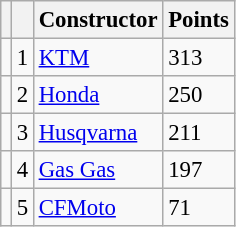<table class="wikitable" style="font-size: 95%;">
<tr>
<th></th>
<th></th>
<th>Constructor</th>
<th>Points</th>
</tr>
<tr>
<td></td>
<td align=center>1</td>
<td> <a href='#'>KTM</a></td>
<td align=left>313</td>
</tr>
<tr>
<td></td>
<td align=center>2</td>
<td> <a href='#'>Honda</a></td>
<td align=left>250</td>
</tr>
<tr>
<td></td>
<td align=center>3</td>
<td> <a href='#'>Husqvarna</a></td>
<td align=left>211</td>
</tr>
<tr>
<td></td>
<td align=center>4</td>
<td> <a href='#'>Gas Gas</a></td>
<td align=left>197</td>
</tr>
<tr>
<td></td>
<td align=center>5</td>
<td> <a href='#'>CFMoto</a></td>
<td align=left>71</td>
</tr>
</table>
